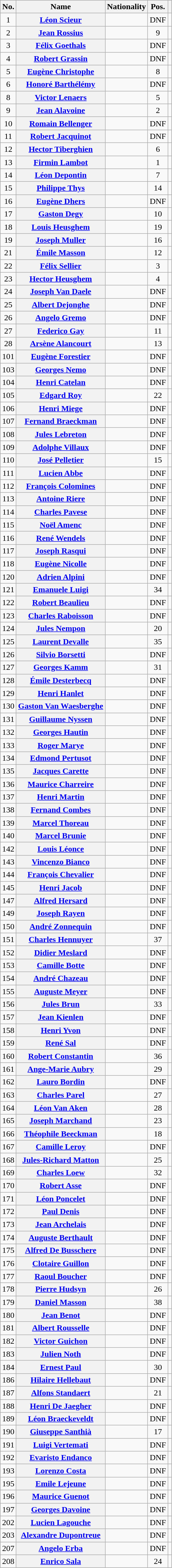<table class="wikitable plainrowheaders sortable">
<tr>
<th scope="col">No.</th>
<th scope="col">Name</th>
<th scope="col">Nationality</th>
<th scope="col" data-sort-type="number">Pos.</th>
<th scope="col" class="unsortable"></th>
</tr>
<tr>
<td style="text-align:center;">1</td>
<th scope="row"><a href='#'>Léon Scieur</a></th>
<td></td>
<td style="text-align:center;" data-sort-value="39">DNF</td>
<td style="text-align:center;"></td>
</tr>
<tr>
<td style="text-align:center;">2</td>
<th scope="row"><a href='#'>Jean Rossius</a></th>
<td></td>
<td style="text-align:center;" data-sort-value="9">9</td>
<td style="text-align:center;"></td>
</tr>
<tr>
<td style="text-align:center;">3</td>
<th scope="row"><a href='#'>Félix Goethals</a></th>
<td></td>
<td style="text-align:center;" data-sort-value="39">DNF</td>
<td style="text-align:center;"></td>
</tr>
<tr>
<td style="text-align:center;">4</td>
<th scope="row"><a href='#'>Robert Grassin</a></th>
<td></td>
<td style="text-align:center;" data-sort-value="39">DNF</td>
<td style="text-align:center;"></td>
</tr>
<tr>
<td style="text-align:center;">5</td>
<th scope="row"><a href='#'>Eugène Christophe</a></th>
<td></td>
<td style="text-align:center;" data-sort-value="8">8</td>
<td style="text-align:center;"></td>
</tr>
<tr>
<td style="text-align:center;">6</td>
<th scope="row"><a href='#'>Honoré Barthélémy</a></th>
<td></td>
<td style="text-align:center;" data-sort-value="39">DNF</td>
<td style="text-align:center;"></td>
</tr>
<tr>
<td style="text-align:center;">8</td>
<th scope="row"><a href='#'>Victor Lenaers</a></th>
<td></td>
<td style="text-align:center;" data-sort-value="5">5</td>
<td style="text-align:center;"></td>
</tr>
<tr>
<td style="text-align:center;">9</td>
<th scope="row"><a href='#'>Jean Alavoine</a></th>
<td></td>
<td style="text-align:center;" data-sort-value="2">2</td>
<td style="text-align:center;"></td>
</tr>
<tr>
<td style="text-align:center;">10</td>
<th scope="row"><a href='#'>Romain Bellenger</a></th>
<td></td>
<td style="text-align:center;" data-sort-value="39">DNF</td>
<td style="text-align:center;"></td>
</tr>
<tr>
<td style="text-align:center;">11</td>
<th scope="row"><a href='#'>Robert Jacquinot</a></th>
<td></td>
<td style="text-align:center;" data-sort-value="39">DNF</td>
<td style="text-align:center;"></td>
</tr>
<tr>
<td style="text-align:center;">12</td>
<th scope="row"><a href='#'>Hector Tiberghien</a></th>
<td></td>
<td style="text-align:center;" data-sort-value="6">6</td>
<td style="text-align:center;"></td>
</tr>
<tr>
<td style="text-align:center;">13</td>
<th scope="row"><a href='#'>Firmin Lambot</a></th>
<td></td>
<td style="text-align:center;" data-sort-value="1">1</td>
<td style="text-align:center;"></td>
</tr>
<tr>
<td style="text-align:center;">14</td>
<th scope="row"><a href='#'>Léon Depontin</a></th>
<td></td>
<td style="text-align:center;" data-sort-value="7">7</td>
<td style="text-align:center;"></td>
</tr>
<tr>
<td style="text-align:center;">15</td>
<th scope="row"><a href='#'>Philippe Thys</a></th>
<td></td>
<td style="text-align:center;" data-sort-value="14">14</td>
<td style="text-align:center;"></td>
</tr>
<tr>
<td style="text-align:center;">16</td>
<th scope="row"><a href='#'>Eugène Dhers</a></th>
<td></td>
<td style="text-align:center;" data-sort-value="39">DNF</td>
<td style="text-align:center;"></td>
</tr>
<tr>
<td style="text-align:center;">17</td>
<th scope="row"><a href='#'>Gaston Degy</a></th>
<td></td>
<td style="text-align:center;" data-sort-value="10">10</td>
<td style="text-align:center;"></td>
</tr>
<tr>
<td style="text-align:center;">18</td>
<th scope="row"><a href='#'>Louis Heusghem</a></th>
<td></td>
<td style="text-align:center;" data-sort-value="19">19</td>
<td style="text-align:center;"></td>
</tr>
<tr>
<td style="text-align:center;">19</td>
<th scope="row"><a href='#'>Joseph Muller</a></th>
<td></td>
<td style="text-align:center;" data-sort-value="16">16</td>
<td style="text-align:center;"></td>
</tr>
<tr>
<td style="text-align:center;">21</td>
<th scope="row"><a href='#'>Émile Masson</a></th>
<td></td>
<td style="text-align:center;" data-sort-value="12">12</td>
<td style="text-align:center;"></td>
</tr>
<tr>
<td style="text-align:center;">22</td>
<th scope="row"><a href='#'>Félix Sellier</a></th>
<td></td>
<td style="text-align:center;" data-sort-value="3">3</td>
<td style="text-align:center;"></td>
</tr>
<tr>
<td style="text-align:center;">23</td>
<th scope="row"><a href='#'>Hector Heusghem</a></th>
<td></td>
<td style="text-align:center;" data-sort-value="4">4</td>
<td style="text-align:center;"></td>
</tr>
<tr>
<td style="text-align:center;">24</td>
<th scope="row"><a href='#'>Joseph Van Daele</a></th>
<td></td>
<td style="text-align:center;" data-sort-value="39">DNF</td>
<td style="text-align:center;"></td>
</tr>
<tr>
<td style="text-align:center;">25</td>
<th scope="row"><a href='#'>Albert Dejonghe</a></th>
<td></td>
<td style="text-align:center;" data-sort-value="39">DNF</td>
<td style="text-align:center;"></td>
</tr>
<tr>
<td style="text-align:center;">26</td>
<th scope="row"><a href='#'>Angelo Gremo</a></th>
<td></td>
<td style="text-align:center;" data-sort-value="39">DNF</td>
<td style="text-align:center;"></td>
</tr>
<tr>
<td style="text-align:center;">27</td>
<th scope="row"><a href='#'>Federico Gay</a></th>
<td></td>
<td style="text-align:center;" data-sort-value="11">11</td>
<td style="text-align:center;"></td>
</tr>
<tr>
<td style="text-align:center;">28</td>
<th scope="row"><a href='#'>Arsène Alancourt</a></th>
<td></td>
<td style="text-align:center;" data-sort-value="13">13</td>
<td style="text-align:center;"></td>
</tr>
<tr>
<td style="text-align:center;">101</td>
<th scope="row"><a href='#'>Eugène Forestier</a></th>
<td></td>
<td style="text-align:center;" data-sort-value="39">DNF</td>
<td style="text-align:center;"></td>
</tr>
<tr>
<td style="text-align:center;">103</td>
<th scope="row"><a href='#'>Georges Nemo</a></th>
<td></td>
<td style="text-align:center;" data-sort-value="39">DNF</td>
<td style="text-align:center;"></td>
</tr>
<tr>
<td style="text-align:center;">104</td>
<th scope="row"><a href='#'>Henri Catelan</a></th>
<td></td>
<td style="text-align:center;" data-sort-value="39">DNF</td>
<td style="text-align:center;"></td>
</tr>
<tr>
<td style="text-align:center;">105</td>
<th scope="row"><a href='#'>Edgard Roy</a></th>
<td></td>
<td style="text-align:center;" data-sort-value="22">22</td>
<td style="text-align:center;"></td>
</tr>
<tr>
<td style="text-align:center;">106</td>
<th scope="row"><a href='#'>Henri Miege</a></th>
<td></td>
<td style="text-align:center;" data-sort-value="39">DNF</td>
<td style="text-align:center;"></td>
</tr>
<tr>
<td style="text-align:center;">107</td>
<th scope="row"><a href='#'>Fernand Braeckman</a></th>
<td></td>
<td style="text-align:center;" data-sort-value="39">DNF</td>
<td style="text-align:center;"></td>
</tr>
<tr>
<td style="text-align:center;">108</td>
<th scope="row"><a href='#'>Jules Lebreton</a></th>
<td></td>
<td style="text-align:center;" data-sort-value="39">DNF</td>
<td style="text-align:center;"></td>
</tr>
<tr>
<td style="text-align:center;">109</td>
<th scope="row"><a href='#'>Adolphe Villaux</a></th>
<td></td>
<td style="text-align:center;" data-sort-value="39">DNF</td>
<td style="text-align:center;"></td>
</tr>
<tr>
<td style="text-align:center;">110</td>
<th scope="row"><a href='#'>José Pelletier</a></th>
<td></td>
<td style="text-align:center;" data-sort-value="15">15</td>
<td style="text-align:center;"></td>
</tr>
<tr>
<td style="text-align:center;">111</td>
<th scope="row"><a href='#'>Lucien Abbe</a></th>
<td></td>
<td style="text-align:center;" data-sort-value="39">DNF</td>
<td style="text-align:center;"></td>
</tr>
<tr>
<td style="text-align:center;">112</td>
<th scope="row"><a href='#'>François Colomines</a></th>
<td></td>
<td style="text-align:center;" data-sort-value="39">DNF</td>
<td style="text-align:center;"></td>
</tr>
<tr>
<td style="text-align:center;">113</td>
<th scope="row"><a href='#'>Antoine Riere</a></th>
<td></td>
<td style="text-align:center;" data-sort-value="39">DNF</td>
<td style="text-align:center;"></td>
</tr>
<tr>
<td style="text-align:center;">114</td>
<th scope="row"><a href='#'>Charles Pavese</a></th>
<td></td>
<td style="text-align:center;" data-sort-value="39">DNF</td>
<td style="text-align:center;"></td>
</tr>
<tr>
<td style="text-align:center;">115</td>
<th scope="row"><a href='#'>Noël Amenc</a></th>
<td></td>
<td style="text-align:center;" data-sort-value="39">DNF</td>
<td style="text-align:center;"></td>
</tr>
<tr>
<td style="text-align:center;">116</td>
<th scope="row"><a href='#'>René Wendels</a></th>
<td></td>
<td style="text-align:center;" data-sort-value="39">DNF</td>
<td style="text-align:center;"></td>
</tr>
<tr>
<td style="text-align:center;">117</td>
<th scope="row"><a href='#'>Joseph Rasqui</a></th>
<td></td>
<td style="text-align:center;" data-sort-value="39">DNF</td>
<td style="text-align:center;"></td>
</tr>
<tr>
<td style="text-align:center;">118</td>
<th scope="row"><a href='#'>Eugène Nicolle</a></th>
<td></td>
<td style="text-align:center;" data-sort-value="39">DNF</td>
<td style="text-align:center;"></td>
</tr>
<tr>
<td style="text-align:center;">120</td>
<th scope="row"><a href='#'>Adrien Alpini</a></th>
<td></td>
<td style="text-align:center;" data-sort-value="39">DNF</td>
<td style="text-align:center;"></td>
</tr>
<tr>
<td style="text-align:center;">121</td>
<th scope="row"><a href='#'>Emanuele Luigi</a></th>
<td></td>
<td style="text-align:center;" data-sort-value="34">34</td>
<td style="text-align:center;"></td>
</tr>
<tr>
<td style="text-align:center;">122</td>
<th scope="row"><a href='#'>Robert Beaulieu</a></th>
<td></td>
<td style="text-align:center;" data-sort-value="39">DNF</td>
<td style="text-align:center;"></td>
</tr>
<tr>
<td style="text-align:center;">123</td>
<th scope="row"><a href='#'>Charles Raboisson</a></th>
<td></td>
<td style="text-align:center;" data-sort-value="39">DNF</td>
<td style="text-align:center;"></td>
</tr>
<tr>
<td style="text-align:center;">124</td>
<th scope="row"><a href='#'>Jules Nempon</a></th>
<td></td>
<td style="text-align:center;" data-sort-value="20">20</td>
<td style="text-align:center;"></td>
</tr>
<tr>
<td style="text-align:center;">125</td>
<th scope="row"><a href='#'>Laurent Devalle</a></th>
<td></td>
<td style="text-align:center;" data-sort-value="35">35</td>
<td style="text-align:center;"></td>
</tr>
<tr>
<td style="text-align:center;">126</td>
<th scope="row"><a href='#'>Silvio Borsetti</a></th>
<td></td>
<td style="text-align:center;" data-sort-value="39">DNF</td>
<td style="text-align:center;"></td>
</tr>
<tr>
<td style="text-align:center;">127</td>
<th scope="row"><a href='#'>Georges Kamm</a></th>
<td></td>
<td style="text-align:center;" data-sort-value="31">31</td>
<td style="text-align:center;"></td>
</tr>
<tr>
<td style="text-align:center;">128</td>
<th scope="row"><a href='#'>Émile Desterbecq</a></th>
<td></td>
<td style="text-align:center;" data-sort-value="39">DNF</td>
<td style="text-align:center;"></td>
</tr>
<tr>
<td style="text-align:center;">129</td>
<th scope="row"><a href='#'>Henri Hanlet</a></th>
<td></td>
<td style="text-align:center;" data-sort-value="39">DNF</td>
<td style="text-align:center;"></td>
</tr>
<tr>
<td style="text-align:center;">130</td>
<th scope="row"><a href='#'>Gaston Van Waesberghe</a></th>
<td></td>
<td style="text-align:center;" data-sort-value="39">DNF</td>
<td style="text-align:center;"></td>
</tr>
<tr>
<td style="text-align:center;">131</td>
<th scope="row"><a href='#'>Guillaume Nyssen</a></th>
<td></td>
<td style="text-align:center;" data-sort-value="39">DNF</td>
<td style="text-align:center;"></td>
</tr>
<tr>
<td style="text-align:center;">132</td>
<th scope="row"><a href='#'>Georges Hautin</a></th>
<td></td>
<td style="text-align:center;" data-sort-value="39">DNF</td>
<td style="text-align:center;"></td>
</tr>
<tr>
<td style="text-align:center;">133</td>
<th scope="row"><a href='#'>Roger Marye</a></th>
<td></td>
<td style="text-align:center;" data-sort-value="39">DNF</td>
<td style="text-align:center;"></td>
</tr>
<tr>
<td style="text-align:center;">134</td>
<th scope="row"><a href='#'>Edmond Pertusot</a></th>
<td></td>
<td style="text-align:center;" data-sort-value="39">DNF</td>
<td style="text-align:center;"></td>
</tr>
<tr>
<td style="text-align:center;">135</td>
<th scope="row"><a href='#'>Jacques Carette</a></th>
<td></td>
<td style="text-align:center;" data-sort-value="39">DNF</td>
<td style="text-align:center;"></td>
</tr>
<tr>
<td style="text-align:center;">136</td>
<th scope="row"><a href='#'>Maurice Charreire</a></th>
<td></td>
<td style="text-align:center;" data-sort-value="39">DNF</td>
<td style="text-align:center;"></td>
</tr>
<tr>
<td style="text-align:center;">137</td>
<th scope="row"><a href='#'>Henri Martin</a></th>
<td></td>
<td style="text-align:center;" data-sort-value="39">DNF</td>
<td style="text-align:center;"></td>
</tr>
<tr>
<td style="text-align:center;">138</td>
<th scope="row"><a href='#'>Fernand Combes</a></th>
<td></td>
<td style="text-align:center;" data-sort-value="39">DNF</td>
<td style="text-align:center;"></td>
</tr>
<tr>
<td style="text-align:center;">139</td>
<th scope="row"><a href='#'>Marcel Thoreau</a></th>
<td></td>
<td style="text-align:center;" data-sort-value="39">DNF</td>
<td style="text-align:center;"></td>
</tr>
<tr>
<td style="text-align:center;">140</td>
<th scope="row"><a href='#'>Marcel Brunie</a></th>
<td></td>
<td style="text-align:center;" data-sort-value="39">DNF</td>
<td style="text-align:center;"></td>
</tr>
<tr>
<td style="text-align:center;">142</td>
<th scope="row"><a href='#'>Louis Léonce</a></th>
<td></td>
<td style="text-align:center;" data-sort-value="39">DNF</td>
<td style="text-align:center;"></td>
</tr>
<tr>
<td style="text-align:center;">143</td>
<th scope="row"><a href='#'>Vincenzo Bianco</a></th>
<td></td>
<td style="text-align:center;" data-sort-value="39">DNF</td>
<td style="text-align:center;"></td>
</tr>
<tr>
<td style="text-align:center;">144</td>
<th scope="row"><a href='#'>François Chevalier</a></th>
<td></td>
<td style="text-align:center;" data-sort-value="39">DNF</td>
<td style="text-align:center;"></td>
</tr>
<tr>
<td style="text-align:center;">145</td>
<th scope="row"><a href='#'>Henri Jacob</a></th>
<td></td>
<td style="text-align:center;" data-sort-value="39">DNF</td>
<td style="text-align:center;"></td>
</tr>
<tr>
<td style="text-align:center;">147</td>
<th scope="row"><a href='#'>Alfred Hersard</a></th>
<td></td>
<td style="text-align:center;" data-sort-value="39">DNF</td>
<td style="text-align:center;"></td>
</tr>
<tr>
<td style="text-align:center;">149</td>
<th scope="row"><a href='#'>Joseph Rayen</a></th>
<td></td>
<td style="text-align:center;" data-sort-value="39">DNF</td>
<td style="text-align:center;"></td>
</tr>
<tr>
<td style="text-align:center;">150</td>
<th scope="row"><a href='#'>André Zonnequin</a></th>
<td></td>
<td style="text-align:center;" data-sort-value="39">DNF</td>
<td style="text-align:center;"></td>
</tr>
<tr>
<td style="text-align:center;">151</td>
<th scope="row"><a href='#'>Charles Hennuyer</a></th>
<td></td>
<td style="text-align:center;" data-sort-value="37">37</td>
<td style="text-align:center;"></td>
</tr>
<tr>
<td style="text-align:center;">152</td>
<th scope="row"><a href='#'>Didier Meslard</a></th>
<td></td>
<td style="text-align:center;" data-sort-value="39">DNF</td>
<td style="text-align:center;"></td>
</tr>
<tr>
<td style="text-align:center;">153</td>
<th scope="row"><a href='#'>Camille Botte</a></th>
<td></td>
<td style="text-align:center;" data-sort-value="39">DNF</td>
<td style="text-align:center;"></td>
</tr>
<tr>
<td style="text-align:center;">154</td>
<th scope="row"><a href='#'>André Chazeau</a></th>
<td></td>
<td style="text-align:center;" data-sort-value="39">DNF</td>
<td style="text-align:center;"></td>
</tr>
<tr>
<td style="text-align:center;">155</td>
<th scope="row"><a href='#'>Auguste Meyer</a></th>
<td></td>
<td style="text-align:center;" data-sort-value="39">DNF</td>
<td style="text-align:center;"></td>
</tr>
<tr>
<td style="text-align:center;">156</td>
<th scope="row"><a href='#'>Jules Brun</a></th>
<td></td>
<td style="text-align:center;" data-sort-value="33">33</td>
<td style="text-align:center;"></td>
</tr>
<tr>
<td style="text-align:center;">157</td>
<th scope="row"><a href='#'>Jean Kienlen</a></th>
<td></td>
<td style="text-align:center;" data-sort-value="39">DNF</td>
<td style="text-align:center;"></td>
</tr>
<tr>
<td style="text-align:center;">158</td>
<th scope="row"><a href='#'>Henri Yvon</a></th>
<td></td>
<td style="text-align:center;" data-sort-value="39">DNF</td>
<td style="text-align:center;"></td>
</tr>
<tr>
<td style="text-align:center;">159</td>
<th scope="row"><a href='#'>René Sal</a></th>
<td></td>
<td style="text-align:center;" data-sort-value="39">DNF</td>
<td style="text-align:center;"></td>
</tr>
<tr>
<td style="text-align:center;">160</td>
<th scope="row"><a href='#'>Robert Constantin</a></th>
<td></td>
<td style="text-align:center;" data-sort-value="36">36</td>
<td style="text-align:center;"></td>
</tr>
<tr>
<td style="text-align:center;">161</td>
<th scope="row"><a href='#'>Ange-Marie Aubry</a></th>
<td></td>
<td style="text-align:center;" data-sort-value="29">29</td>
<td style="text-align:center;"></td>
</tr>
<tr>
<td style="text-align:center;">162</td>
<th scope="row"><a href='#'>Lauro Bordin</a></th>
<td></td>
<td style="text-align:center;" data-sort-value="39">DNF</td>
<td style="text-align:center;"></td>
</tr>
<tr>
<td style="text-align:center;">163</td>
<th scope="row"><a href='#'>Charles Parel</a></th>
<td></td>
<td style="text-align:center;" data-sort-value="27">27</td>
<td style="text-align:center;"></td>
</tr>
<tr>
<td style="text-align:center;">164</td>
<th scope="row"><a href='#'>Léon Van Aken</a></th>
<td></td>
<td style="text-align:center;" data-sort-value="28">28</td>
<td style="text-align:center;"></td>
</tr>
<tr>
<td style="text-align:center;">165</td>
<th scope="row"><a href='#'>Joseph Marchand</a></th>
<td></td>
<td style="text-align:center;" data-sort-value="23">23</td>
<td style="text-align:center;"></td>
</tr>
<tr>
<td style="text-align:center;">166</td>
<th scope="row"><a href='#'>Théophile Beeckman</a></th>
<td></td>
<td style="text-align:center;" data-sort-value="18">18</td>
<td style="text-align:center;"></td>
</tr>
<tr>
<td style="text-align:center;">167</td>
<th scope="row"><a href='#'>Camille Leroy</a></th>
<td></td>
<td style="text-align:center;" data-sort-value="39">DNF</td>
<td style="text-align:center;"></td>
</tr>
<tr>
<td style="text-align:center;">168</td>
<th scope="row"><a href='#'>Jules-Richard Matton</a></th>
<td></td>
<td style="text-align:center;" data-sort-value="25">25</td>
<td style="text-align:center;"></td>
</tr>
<tr>
<td style="text-align:center;">169</td>
<th scope="row"><a href='#'>Charles Loew</a></th>
<td></td>
<td style="text-align:center;" data-sort-value="32">32</td>
<td style="text-align:center;"></td>
</tr>
<tr>
<td style="text-align:center;">170</td>
<th scope="row"><a href='#'>Robert Asse</a></th>
<td></td>
<td style="text-align:center;" data-sort-value="39">DNF</td>
<td style="text-align:center;"></td>
</tr>
<tr>
<td style="text-align:center;">171</td>
<th scope="row"><a href='#'>Léon Poncelet</a></th>
<td></td>
<td style="text-align:center;" data-sort-value="39">DNF</td>
<td style="text-align:center;"></td>
</tr>
<tr>
<td style="text-align:center;">172</td>
<th scope="row"><a href='#'>Paul Denis</a></th>
<td></td>
<td style="text-align:center;" data-sort-value="39">DNF</td>
<td style="text-align:center;"></td>
</tr>
<tr>
<td style="text-align:center;">173</td>
<th scope="row"><a href='#'>Jean Archelais</a></th>
<td></td>
<td style="text-align:center;" data-sort-value="39">DNF</td>
<td style="text-align:center;"></td>
</tr>
<tr>
<td style="text-align:center;">174</td>
<th scope="row"><a href='#'>Auguste Berthault</a></th>
<td></td>
<td style="text-align:center;" data-sort-value="39">DNF</td>
<td style="text-align:center;"></td>
</tr>
<tr>
<td style="text-align:center;">175</td>
<th scope="row"><a href='#'>Alfred De Busschere</a></th>
<td></td>
<td style="text-align:center;" data-sort-value="39">DNF</td>
<td style="text-align:center;"></td>
</tr>
<tr>
<td style="text-align:center;">176</td>
<th scope="row"><a href='#'>Clotaire Guillon</a></th>
<td></td>
<td style="text-align:center;" data-sort-value="39">DNF</td>
<td style="text-align:center;"></td>
</tr>
<tr>
<td style="text-align:center;">177</td>
<th scope="row"><a href='#'>Raoul Boucher</a></th>
<td></td>
<td style="text-align:center;" data-sort-value="39">DNF</td>
<td style="text-align:center;"></td>
</tr>
<tr>
<td style="text-align:center;">178</td>
<th scope="row"><a href='#'>Pierre Hudsyn</a></th>
<td></td>
<td style="text-align:center;" data-sort-value="26">26</td>
<td style="text-align:center;"></td>
</tr>
<tr>
<td style="text-align:center;">179</td>
<th scope="row"><a href='#'>Daniel Masson</a></th>
<td></td>
<td style="text-align:center;" data-sort-value="38">38</td>
<td style="text-align:center;"></td>
</tr>
<tr>
<td style="text-align:center;">180</td>
<th scope="row"><a href='#'>Jean Benot</a></th>
<td></td>
<td style="text-align:center;" data-sort-value="39">DNF</td>
<td style="text-align:center;"></td>
</tr>
<tr>
<td style="text-align:center;">181</td>
<th scope="row"><a href='#'>Albert Rousselle</a></th>
<td></td>
<td style="text-align:center;" data-sort-value="39">DNF</td>
<td style="text-align:center;"></td>
</tr>
<tr>
<td style="text-align:center;">182</td>
<th scope="row"><a href='#'>Victor Guichon</a></th>
<td></td>
<td style="text-align:center;" data-sort-value="39">DNF</td>
<td style="text-align:center;"></td>
</tr>
<tr>
<td style="text-align:center;">183</td>
<th scope="row"><a href='#'>Julien Noth</a></th>
<td></td>
<td style="text-align:center;" data-sort-value="39">DNF</td>
<td style="text-align:center;"></td>
</tr>
<tr>
<td style="text-align:center;">184</td>
<th scope="row"><a href='#'>Ernest Paul</a></th>
<td></td>
<td style="text-align:center;" data-sort-value="30">30</td>
<td style="text-align:center;"></td>
</tr>
<tr>
<td style="text-align:center;">186</td>
<th scope="row"><a href='#'>Hilaire Hellebaut</a></th>
<td></td>
<td style="text-align:center;" data-sort-value="39">DNF</td>
<td style="text-align:center;"></td>
</tr>
<tr>
<td style="text-align:center;">187</td>
<th scope="row"><a href='#'>Alfons Standaert</a></th>
<td></td>
<td style="text-align:center;" data-sort-value="21">21</td>
<td style="text-align:center;"></td>
</tr>
<tr>
<td style="text-align:center;">188</td>
<th scope="row"><a href='#'>Henri De Jaegher</a></th>
<td></td>
<td style="text-align:center;" data-sort-value="39">DNF</td>
<td style="text-align:center;"></td>
</tr>
<tr>
<td style="text-align:center;">189</td>
<th scope="row"><a href='#'>Léon Braeckeveldt</a></th>
<td></td>
<td style="text-align:center;" data-sort-value="39">DNF</td>
<td style="text-align:center;"></td>
</tr>
<tr>
<td style="text-align:center;">190</td>
<th scope="row"><a href='#'>Giuseppe Santhià</a></th>
<td></td>
<td style="text-align:center;" data-sort-value="17">17</td>
<td style="text-align:center;"></td>
</tr>
<tr>
<td style="text-align:center;">191</td>
<th scope="row"><a href='#'>Luigi Vertemati</a></th>
<td></td>
<td style="text-align:center;" data-sort-value="39">DNF</td>
<td style="text-align:center;"></td>
</tr>
<tr>
<td style="text-align:center;">192</td>
<th scope="row"><a href='#'>Evaristo Endanco</a></th>
<td></td>
<td style="text-align:center;" data-sort-value="39">DNF</td>
<td style="text-align:center;"></td>
</tr>
<tr>
<td style="text-align:center;">193</td>
<th scope="row"><a href='#'>Lorenzo Costa</a></th>
<td></td>
<td style="text-align:center;" data-sort-value="39">DNF</td>
<td style="text-align:center;"></td>
</tr>
<tr>
<td style="text-align:center;">195</td>
<th scope="row"><a href='#'>Emile Lejeune</a></th>
<td></td>
<td style="text-align:center;" data-sort-value="39">DNF</td>
<td style="text-align:center;"></td>
</tr>
<tr>
<td style="text-align:center;">196</td>
<th scope="row"><a href='#'>Maurice Guenot</a></th>
<td></td>
<td style="text-align:center;" data-sort-value="39">DNF</td>
<td style="text-align:center;"></td>
</tr>
<tr>
<td style="text-align:center;">197</td>
<th scope="row"><a href='#'>Georges Davoine</a></th>
<td></td>
<td style="text-align:center;" data-sort-value="39">DNF</td>
<td style="text-align:center;"></td>
</tr>
<tr>
<td style="text-align:center;">202</td>
<th scope="row"><a href='#'>Lucien Lagouche</a></th>
<td></td>
<td style="text-align:center;" data-sort-value="39">DNF</td>
<td style="text-align:center;"></td>
</tr>
<tr>
<td style="text-align:center;">203</td>
<th scope="row"><a href='#'>Alexandre Dupontreue</a></th>
<td></td>
<td style="text-align:center;" data-sort-value="39">DNF</td>
<td style="text-align:center;"></td>
</tr>
<tr>
<td style="text-align:center;">207</td>
<th scope="row"><a href='#'>Angelo Erba</a></th>
<td></td>
<td style="text-align:center;" data-sort-value="39">DNF</td>
<td style="text-align:center;"></td>
</tr>
<tr>
<td style="text-align:center;">208</td>
<th scope="row"><a href='#'>Enrico Sala</a></th>
<td></td>
<td style="text-align:center;" data-sort-value="24">24</td>
<td style="text-align:center;"></td>
</tr>
</table>
